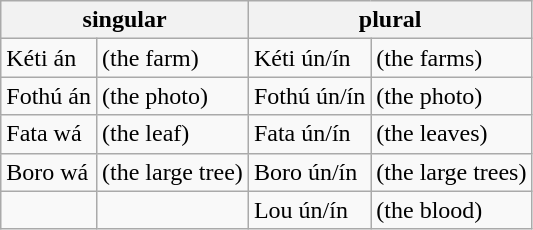<table class=wikitable>
<tr>
<th colspan=2>singular</th>
<th colspan=2>plural</th>
</tr>
<tr>
<td>Kéti  án</td>
<td>(the farm)</td>
<td>Kéti  ún/ín</td>
<td>(the farms)</td>
</tr>
<tr>
<td>Fothú án</td>
<td>(the photo)</td>
<td>Fothú ún/ín</td>
<td>(the photo)</td>
</tr>
<tr>
<td>Fata  wá</td>
<td>(the leaf)</td>
<td>Fata  ún/ín</td>
<td>(the leaves)</td>
</tr>
<tr>
<td>Boro  wá</td>
<td>(the large tree)</td>
<td>Boro  ún/ín</td>
<td>(the large trees)</td>
</tr>
<tr>
<td></td>
<td></td>
<td>Lou   ún/ín</td>
<td>(the blood)</td>
</tr>
</table>
